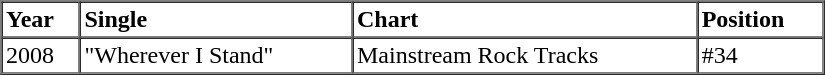<table border=1 cellspacing=0 cellpadding=2 width="550">
<tr>
<th align="left" valign="top">Year</th>
<th align="left" valign="top">Single</th>
<th align="left" valign="top">Chart</th>
<th align="left" valign="top">Position</th>
</tr>
<tr>
<td align="left" valign="top">2008</td>
<td align="left" valign="top">"Wherever I Stand"</td>
<td align="left" valign="top">Mainstream Rock Tracks</td>
<td align="left" valign="top">#34</td>
</tr>
<tr>
</tr>
</table>
